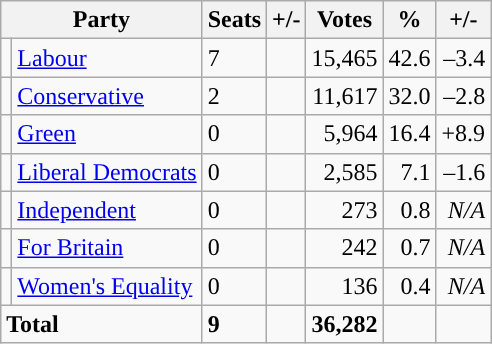<table class="wikitable sortable">
<tr>
<th colspan="2">Party</th>
<th>Seats</th>
<th>+/-</th>
<th>Votes</th>
<th>%</th>
<th>+/-</th>
</tr>
<tr>
<td style="background-color: "></td>
<td><a href='#'>Labour</a></td>
<td>7</td>
<td></td>
<td style="text-align:right;">15,465</td>
<td style="text-align:right;">42.6</td>
<td style="text-align:right;">–3.4</td>
</tr>
<tr>
<td style="background-color: "></td>
<td><a href='#'>Conservative</a></td>
<td>2</td>
<td></td>
<td style="text-align:right;">11,617</td>
<td style="text-align:right;">32.0</td>
<td style="text-align:right;">–2.8</td>
</tr>
<tr>
<td style="background-color: "></td>
<td><a href='#'>Green</a></td>
<td>0</td>
<td></td>
<td style="text-align:right;">5,964</td>
<td style="text-align:right;">16.4</td>
<td style="text-align:right;">+8.9</td>
</tr>
<tr>
<td style="background-color: "></td>
<td><a href='#'>Liberal Democrats</a></td>
<td>0</td>
<td></td>
<td style="text-align:right;">2,585</td>
<td style="text-align:right;">7.1</td>
<td style="text-align:right;">–1.6</td>
</tr>
<tr>
<td style="background-color: "></td>
<td><a href='#'>Independent</a></td>
<td>0</td>
<td></td>
<td style="text-align:right;">273</td>
<td style="text-align:right;">0.8</td>
<td style="text-align:right;"><em>N/A</em></td>
</tr>
<tr>
<td style="background-color: "></td>
<td><a href='#'>For Britain</a></td>
<td>0</td>
<td></td>
<td style="text-align:right;">242</td>
<td style="text-align:right;">0.7</td>
<td style="text-align:right;"><em>N/A</em></td>
</tr>
<tr>
<td style="background-color: "></td>
<td><a href='#'>Women's Equality</a></td>
<td>0</td>
<td></td>
<td style="text-align:right;">136</td>
<td style="text-align:right;">0.4</td>
<td style="text-align:right;"><em>N/A</em></td>
</tr>
<tr>
<td colspan="2"><strong>Total</strong></td>
<td><strong>9</strong></td>
<td></td>
<td style="text-align:right;"><strong>36,282</strong></td>
<td style="text-align:right;"></td>
<td style="text-align:right;"></td>
</tr>
</table>
